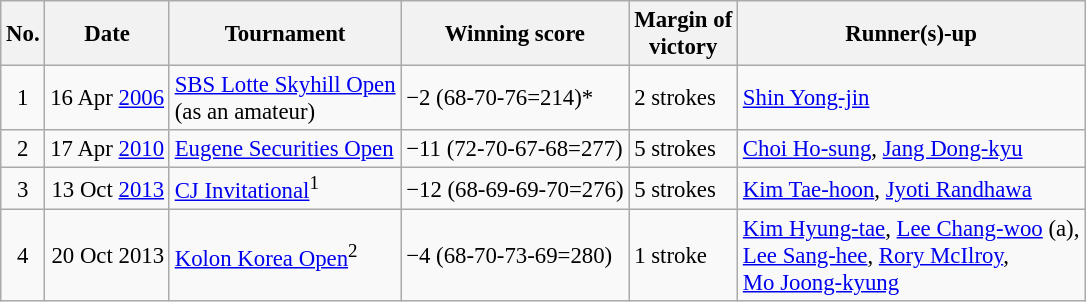<table class="wikitable" style="font-size:95%;">
<tr>
<th>No.</th>
<th>Date</th>
<th>Tournament</th>
<th>Winning score</th>
<th>Margin of<br>victory</th>
<th>Runner(s)-up</th>
</tr>
<tr>
<td align=center>1</td>
<td align=right>16 Apr <a href='#'>2006</a></td>
<td><a href='#'>SBS Lotte Skyhill Open</a><br>(as an amateur)</td>
<td>−2 (68-70-76=214)*</td>
<td>2 strokes</td>
<td> <a href='#'>Shin Yong-jin</a></td>
</tr>
<tr>
<td align=center>2</td>
<td align=right>17 Apr <a href='#'>2010</a></td>
<td><a href='#'>Eugene Securities Open</a></td>
<td>−11 (72-70-67-68=277)</td>
<td>5 strokes</td>
<td> <a href='#'>Choi Ho-sung</a>,  <a href='#'>Jang Dong-kyu</a></td>
</tr>
<tr>
<td align=center>3</td>
<td align=right>13 Oct <a href='#'>2013</a></td>
<td><a href='#'>CJ Invitational</a><sup>1</sup></td>
<td>−12 (68-69-69-70=276)</td>
<td>5 strokes</td>
<td> <a href='#'>Kim Tae-hoon</a>,  <a href='#'>Jyoti Randhawa</a></td>
</tr>
<tr>
<td align=center>4</td>
<td align=right>20 Oct 2013</td>
<td><a href='#'>Kolon Korea Open</a><sup>2</sup></td>
<td>−4 (68-70-73-69=280)</td>
<td>1 stroke</td>
<td> <a href='#'>Kim Hyung-tae</a>,  <a href='#'>Lee Chang-woo</a> (a),<br> <a href='#'>Lee Sang-hee</a>,  <a href='#'>Rory McIlroy</a>,<br> <a href='#'>Mo Joong-kyung</a></td>
</tr>
</table>
